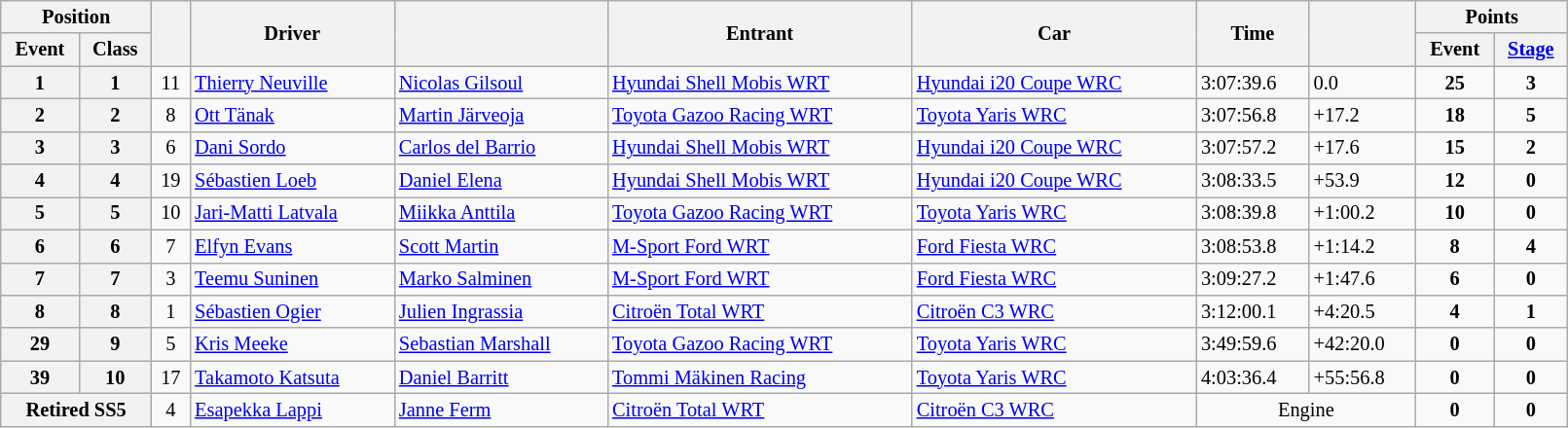<table class="wikitable" width=85% style="font-size: 85%;">
<tr>
<th colspan="2">Position</th>
<th rowspan="2"></th>
<th rowspan="2">Driver</th>
<th rowspan="2"></th>
<th rowspan="2">Entrant</th>
<th rowspan="2">Car</th>
<th rowspan="2">Time</th>
<th rowspan="2"></th>
<th colspan="2">Points</th>
</tr>
<tr>
<th>Event</th>
<th>Class</th>
<th>Event</th>
<th><a href='#'>Stage</a></th>
</tr>
<tr>
<th>1</th>
<th>1</th>
<td align="center">11</td>
<td><a href='#'>Thierry Neuville</a></td>
<td><a href='#'>Nicolas Gilsoul</a></td>
<td><a href='#'>Hyundai Shell Mobis WRT</a></td>
<td nowrap><a href='#'>Hyundai i20 Coupe WRC</a></td>
<td>3:07:39.6</td>
<td>0.0</td>
<td align="center"><strong>25</strong></td>
<td align="center"><strong>3</strong></td>
</tr>
<tr>
<th>2</th>
<th>2</th>
<td align="center">8</td>
<td><a href='#'>Ott Tänak</a></td>
<td><a href='#'>Martin Järveoja</a></td>
<td nowrap><a href='#'>Toyota Gazoo Racing WRT</a></td>
<td><a href='#'>Toyota Yaris WRC</a></td>
<td>3:07:56.8</td>
<td>+17.2</td>
<td align="center"><strong>18</strong></td>
<td align="center"><strong>5</strong></td>
</tr>
<tr>
<th>3</th>
<th>3</th>
<td align="center">6</td>
<td><a href='#'>Dani Sordo</a></td>
<td><a href='#'>Carlos del Barrio</a></td>
<td><a href='#'>Hyundai Shell Mobis WRT</a></td>
<td><a href='#'>Hyundai i20 Coupe WRC</a></td>
<td>3:07:57.2</td>
<td>+17.6</td>
<td align="center"><strong>15</strong></td>
<td align="center"><strong>2</strong></td>
</tr>
<tr>
<th>4</th>
<th>4</th>
<td align="center">19</td>
<td><a href='#'>Sébastien Loeb</a></td>
<td><a href='#'>Daniel Elena</a></td>
<td><a href='#'>Hyundai Shell Mobis WRT</a></td>
<td><a href='#'>Hyundai i20 Coupe WRC</a></td>
<td>3:08:33.5</td>
<td>+53.9</td>
<td align="center"><strong>12</strong></td>
<td align="center"><strong>0</strong></td>
</tr>
<tr>
<th>5</th>
<th>5</th>
<td align="center">10</td>
<td nowrap><a href='#'>Jari-Matti Latvala</a></td>
<td><a href='#'>Miikka Anttila</a></td>
<td><a href='#'>Toyota Gazoo Racing WRT</a></td>
<td><a href='#'>Toyota Yaris WRC</a></td>
<td>3:08:39.8</td>
<td>+1:00.2</td>
<td align="center"><strong>10</strong></td>
<td align="center"><strong>0</strong></td>
</tr>
<tr>
<th>6</th>
<th>6</th>
<td align="center">7</td>
<td><a href='#'>Elfyn Evans</a></td>
<td><a href='#'>Scott Martin</a></td>
<td><a href='#'>M-Sport Ford WRT</a></td>
<td><a href='#'>Ford Fiesta WRC</a></td>
<td>3:08:53.8</td>
<td>+1:14.2</td>
<td align="center"><strong>8</strong></td>
<td align="center"><strong>4</strong></td>
</tr>
<tr>
<th>7</th>
<th>7</th>
<td align="center">3</td>
<td><a href='#'>Teemu Suninen</a></td>
<td><a href='#'>Marko Salminen</a></td>
<td><a href='#'>M-Sport Ford WRT</a></td>
<td><a href='#'>Ford Fiesta WRC</a></td>
<td>3:09:27.2</td>
<td>+1:47.6</td>
<td align="center"><strong>6</strong></td>
<td align="center"><strong>0</strong></td>
</tr>
<tr>
<th>8</th>
<th>8</th>
<td align="center">1</td>
<td><a href='#'>Sébastien Ogier</a></td>
<td><a href='#'>Julien Ingrassia</a></td>
<td><a href='#'>Citroën Total WRT</a></td>
<td><a href='#'>Citroën C3 WRC</a></td>
<td>3:12:00.1</td>
<td>+4:20.5</td>
<td align="center"><strong>4</strong></td>
<td align="center"><strong>1</strong></td>
</tr>
<tr>
<th>29</th>
<th>9</th>
<td align="center">5</td>
<td><a href='#'>Kris Meeke</a></td>
<td nowrap><a href='#'>Sebastian Marshall</a></td>
<td><a href='#'>Toyota Gazoo Racing WRT</a></td>
<td><a href='#'>Toyota Yaris WRC</a></td>
<td>3:49:59.6</td>
<td>+42:20.0</td>
<td align="center"><strong>0</strong></td>
<td align="center"><strong>0</strong></td>
</tr>
<tr>
<th>39</th>
<th>10</th>
<td align="center">17</td>
<td nowrap><a href='#'>Takamoto Katsuta</a></td>
<td><a href='#'>Daniel Barritt</a></td>
<td><a href='#'>Tommi Mäkinen Racing</a></td>
<td><a href='#'>Toyota Yaris WRC</a></td>
<td>4:03:36.4</td>
<td>+55:56.8</td>
<td align="center"><strong>0</strong></td>
<td align="center"><strong>0</strong></td>
</tr>
<tr>
<th colspan="2" nowrap>Retired SS5</th>
<td align="center">4</td>
<td><a href='#'>Esapekka Lappi</a></td>
<td><a href='#'>Janne Ferm</a></td>
<td><a href='#'>Citroën Total WRT</a></td>
<td><a href='#'>Citroën C3 WRC</a></td>
<td align="center" colspan="2">Engine</td>
<td align="center"><strong>0</strong></td>
<td align="center"><strong>0</strong></td>
</tr>
</table>
